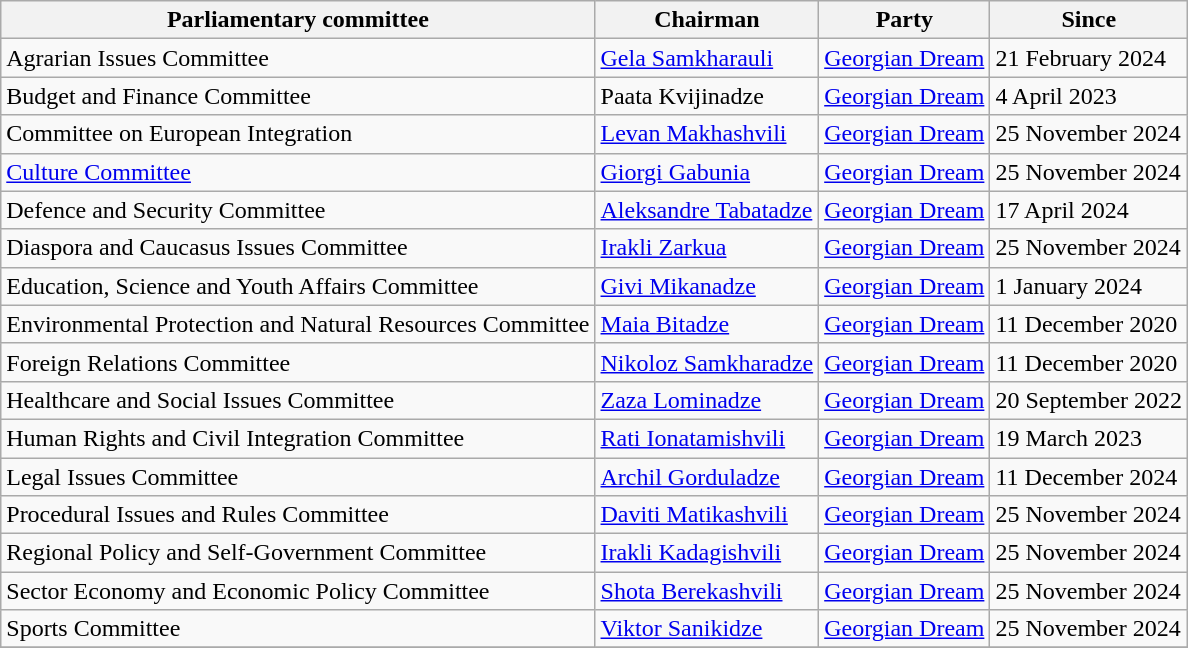<table class="wikitable sortable">
<tr>
<th>Parliamentary committee</th>
<th>Chairman</th>
<th>Party</th>
<th>Since</th>
</tr>
<tr>
<td>Agrarian Issues Committee</td>
<td><a href='#'>Gela Samkharauli</a></td>
<td><a href='#'>Georgian Dream</a></td>
<td>21 February 2024</td>
</tr>
<tr>
<td>Budget and Finance Committee</td>
<td>Paata Kvijinadze</td>
<td><a href='#'>Georgian Dream</a></td>
<td>4 April 2023</td>
</tr>
<tr>
<td>Committee on European Integration</td>
<td><a href='#'>Levan Makhashvili</a></td>
<td><a href='#'>Georgian Dream</a></td>
<td>25 November 2024</td>
</tr>
<tr>
<td><a href='#'>Culture Committee</a></td>
<td><a href='#'>Giorgi Gabunia</a></td>
<td><a href='#'>Georgian Dream</a></td>
<td>25 November 2024</td>
</tr>
<tr>
<td>Defence and Security Committee</td>
<td><a href='#'>Aleksandre Tabatadze</a></td>
<td><a href='#'>Georgian Dream</a></td>
<td>17 April 2024</td>
</tr>
<tr>
<td>Diaspora and Caucasus Issues Committee</td>
<td><a href='#'>Irakli Zarkua</a></td>
<td><a href='#'>Georgian Dream</a></td>
<td>25 November 2024</td>
</tr>
<tr>
<td>Education, Science and Youth Affairs Committee</td>
<td><a href='#'>Givi Mikanadze</a></td>
<td><a href='#'>Georgian Dream</a></td>
<td>1 January 2024</td>
</tr>
<tr>
<td>Environmental Protection and Natural Resources Committee</td>
<td><a href='#'>Maia Bitadze</a></td>
<td><a href='#'>Georgian Dream</a></td>
<td>11 December 2020</td>
</tr>
<tr>
<td>Foreign Relations Committee</td>
<td><a href='#'>Nikoloz Samkharadze</a></td>
<td><a href='#'>Georgian Dream</a></td>
<td>11 December 2020</td>
</tr>
<tr>
<td>Healthcare and Social Issues Committee</td>
<td><a href='#'>Zaza Lominadze</a></td>
<td><a href='#'>Georgian Dream</a></td>
<td>20 September 2022</td>
</tr>
<tr>
<td>Human Rights and Civil Integration Committee</td>
<td><a href='#'>Rati Ionatamishvili</a></td>
<td><a href='#'>Georgian Dream</a></td>
<td>19 March 2023</td>
</tr>
<tr>
<td>Legal Issues Committee</td>
<td><a href='#'>Archil Gorduladze</a></td>
<td><a href='#'>Georgian Dream</a></td>
<td>11 December 2024</td>
</tr>
<tr>
<td>Procedural Issues and Rules Committee</td>
<td><a href='#'>Daviti Matikashvili</a></td>
<td><a href='#'>Georgian Dream</a></td>
<td>25 November 2024</td>
</tr>
<tr>
<td>Regional Policy and Self-Government Committee</td>
<td><a href='#'>Irakli Kadagishvili</a></td>
<td><a href='#'>Georgian Dream</a></td>
<td>25 November 2024</td>
</tr>
<tr>
<td>Sector Economy and Economic Policy Committee</td>
<td><a href='#'>Shota Berekashvili</a></td>
<td><a href='#'>Georgian Dream</a></td>
<td>25 November 2024</td>
</tr>
<tr>
<td>Sports Committee</td>
<td><a href='#'>Viktor Sanikidze</a></td>
<td><a href='#'>Georgian Dream</a></td>
<td>25 November 2024</td>
</tr>
<tr>
</tr>
</table>
